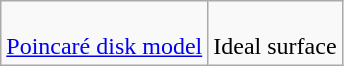<table class=wikitable>
<tr>
<td><br><a href='#'>Poincaré disk model</a></td>
<td><br>Ideal surface</td>
</tr>
</table>
